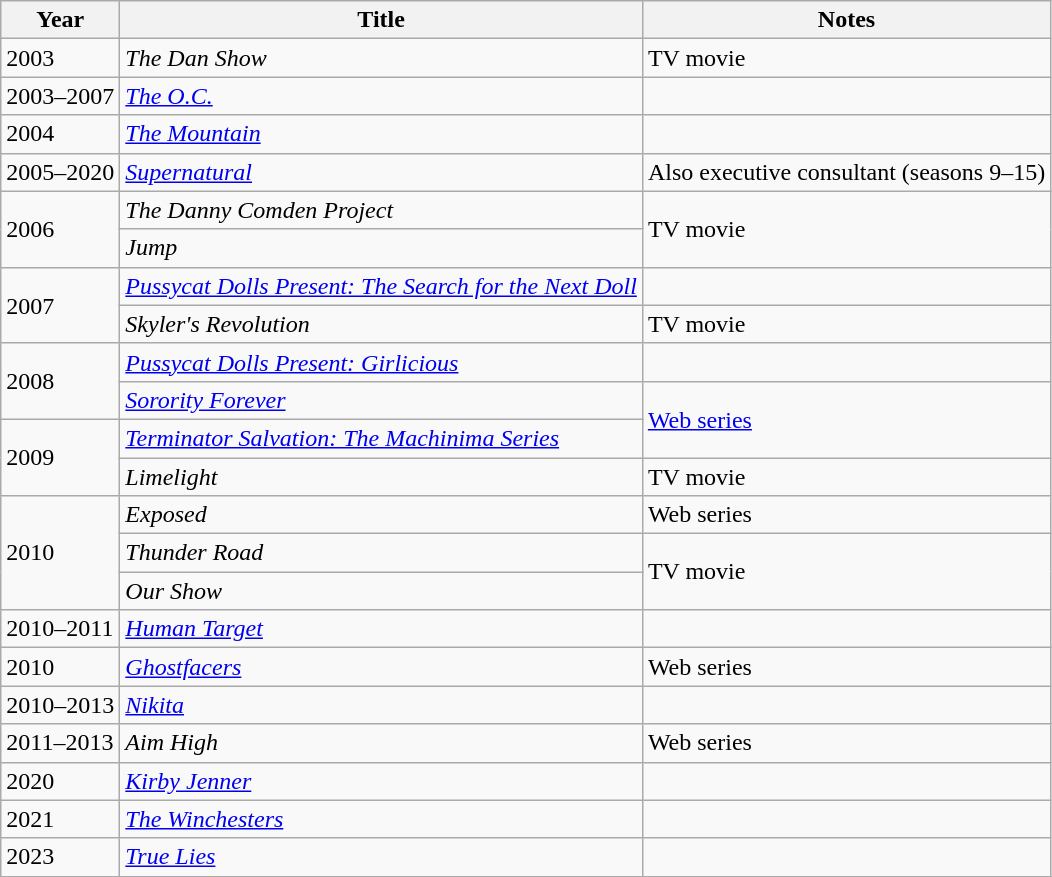<table class="wikitable">
<tr>
<th>Year</th>
<th>Title</th>
<th>Notes</th>
</tr>
<tr>
<td>2003</td>
<td><em>The Dan Show</em></td>
<td>TV movie</td>
</tr>
<tr>
<td>2003–2007</td>
<td><em><a href='#'>The O.C.</a></em></td>
<td></td>
</tr>
<tr>
<td>2004</td>
<td><em><a href='#'>The Mountain</a></em></td>
<td></td>
</tr>
<tr>
<td>2005–2020</td>
<td><em><a href='#'>Supernatural</a></em></td>
<td>Also executive consultant (seasons 9–15)</td>
</tr>
<tr>
<td rowspan=2>2006</td>
<td><em>The Danny Comden Project</em></td>
<td rowspan=2>TV movie</td>
</tr>
<tr>
<td><em>Jump</em></td>
</tr>
<tr>
<td rowspan=2>2007</td>
<td><em><a href='#'>Pussycat Dolls Present: The Search for the Next Doll</a></em></td>
<td></td>
</tr>
<tr>
<td><em>Skyler's Revolution</em></td>
<td>TV movie</td>
</tr>
<tr>
<td rowspan=2>2008</td>
<td><em><a href='#'>Pussycat Dolls Present: Girlicious</a></em></td>
<td></td>
</tr>
<tr>
<td><em><a href='#'>Sorority Forever</a></em></td>
<td rowspan=2><a href='#'>Web series</a></td>
</tr>
<tr>
<td rowspan=2>2009</td>
<td><em><a href='#'>Terminator Salvation: The Machinima Series</a></em></td>
</tr>
<tr>
<td><em>Limelight</em></td>
<td>TV movie</td>
</tr>
<tr>
<td rowspan=3>2010</td>
<td><em>Exposed</em></td>
<td>Web series</td>
</tr>
<tr>
<td><em>Thunder Road</em></td>
<td rowspan=2>TV movie</td>
</tr>
<tr>
<td><em>Our Show</em></td>
</tr>
<tr>
<td>2010–2011</td>
<td><em><a href='#'>Human Target</a></em></td>
<td></td>
</tr>
<tr>
<td>2010</td>
<td><em><a href='#'>Ghostfacers</a></em></td>
<td>Web series</td>
</tr>
<tr>
<td>2010–2013</td>
<td><em><a href='#'>Nikita</a></em></td>
<td></td>
</tr>
<tr>
<td>2011–2013</td>
<td><em>Aim High</em></td>
<td>Web series</td>
</tr>
<tr>
<td>2020</td>
<td><em><a href='#'>Kirby Jenner</a></em></td>
<td></td>
</tr>
<tr>
<td>2021</td>
<td><em><a href='#'>The Winchesters</a></em></td>
<td></td>
</tr>
<tr>
<td>2023</td>
<td><em><a href='#'>True Lies</a></em></td>
<td></td>
</tr>
<tr>
</tr>
</table>
